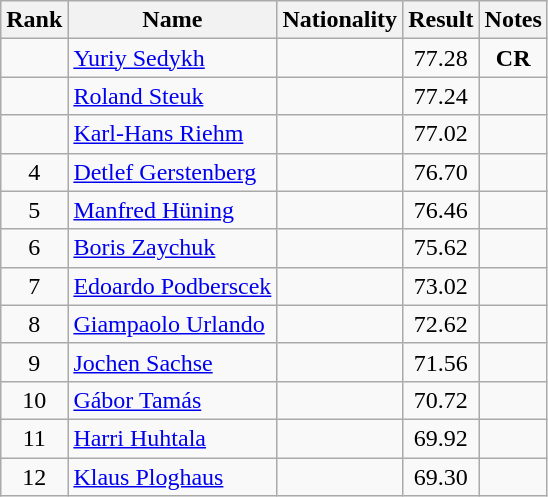<table class="wikitable sortable" style="text-align:center">
<tr>
<th>Rank</th>
<th>Name</th>
<th>Nationality</th>
<th>Result</th>
<th>Notes</th>
</tr>
<tr>
<td></td>
<td align=left><a href='#'>Yuriy Sedykh</a></td>
<td align=left></td>
<td>77.28</td>
<td><strong>CR</strong></td>
</tr>
<tr>
<td></td>
<td align=left><a href='#'>Roland Steuk</a></td>
<td align=left></td>
<td>77.24</td>
<td></td>
</tr>
<tr>
<td></td>
<td align=left><a href='#'>Karl-Hans Riehm</a></td>
<td align=left></td>
<td>77.02</td>
<td></td>
</tr>
<tr>
<td>4</td>
<td align=left><a href='#'>Detlef Gerstenberg</a></td>
<td align=left></td>
<td>76.70</td>
<td></td>
</tr>
<tr>
<td>5</td>
<td align=left><a href='#'>Manfred Hüning</a></td>
<td align=left></td>
<td>76.46</td>
<td></td>
</tr>
<tr>
<td>6</td>
<td align=left><a href='#'>Boris Zaychuk</a></td>
<td align=left></td>
<td>75.62</td>
<td></td>
</tr>
<tr>
<td>7</td>
<td align=left><a href='#'>Edoardo Podberscek</a></td>
<td align=left></td>
<td>73.02</td>
<td></td>
</tr>
<tr>
<td>8</td>
<td align=left><a href='#'>Giampaolo Urlando</a></td>
<td align=left></td>
<td>72.62</td>
<td></td>
</tr>
<tr>
<td>9</td>
<td align=left><a href='#'>Jochen Sachse</a></td>
<td align=left></td>
<td>71.56</td>
<td></td>
</tr>
<tr>
<td>10</td>
<td align=left><a href='#'>Gábor Tamás</a></td>
<td align=left></td>
<td>70.72</td>
<td></td>
</tr>
<tr>
<td>11</td>
<td align=left><a href='#'>Harri Huhtala</a></td>
<td align=left></td>
<td>69.92</td>
<td></td>
</tr>
<tr>
<td>12</td>
<td align=left><a href='#'>Klaus Ploghaus</a></td>
<td align=left></td>
<td>69.30</td>
<td></td>
</tr>
</table>
